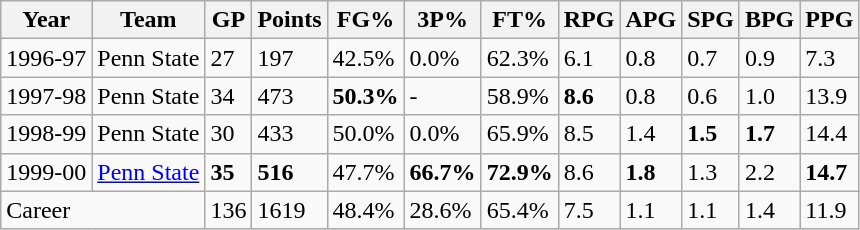<table class="wikitable">
<tr>
<th>Year</th>
<th>Team</th>
<th>GP</th>
<th>Points</th>
<th>FG%</th>
<th>3P%</th>
<th>FT%</th>
<th>RPG</th>
<th>APG</th>
<th>SPG</th>
<th>BPG</th>
<th>PPG</th>
</tr>
<tr>
<td>1996-97</td>
<td>Penn State</td>
<td>27</td>
<td>197</td>
<td>42.5%</td>
<td>0.0%</td>
<td>62.3%</td>
<td>6.1</td>
<td>0.8</td>
<td>0.7</td>
<td>0.9</td>
<td>7.3</td>
</tr>
<tr>
<td>1997-98</td>
<td>Penn State</td>
<td>34</td>
<td>473</td>
<td><strong>50.3%</strong></td>
<td>-</td>
<td>58.9%</td>
<td><strong>8.6</strong></td>
<td>0.8</td>
<td>0.6</td>
<td>1.0</td>
<td>13.9</td>
</tr>
<tr>
<td>1998-99</td>
<td>Penn State</td>
<td>30</td>
<td>433</td>
<td>50.0%</td>
<td>0.0%</td>
<td>65.9%</td>
<td>8.5</td>
<td>1.4</td>
<td><strong>1.5</strong></td>
<td><strong>1.7</strong></td>
<td>14.4</td>
</tr>
<tr>
<td>1999-00</td>
<td><a href='#'>Penn State</a></td>
<td><strong>35</strong></td>
<td><strong>516</strong></td>
<td>47.7%</td>
<td><strong>66.7%</strong></td>
<td><strong>72.9%</strong></td>
<td>8.6</td>
<td><strong>1.8</strong></td>
<td>1.3</td>
<td>2.2</td>
<td><strong>14.7</strong></td>
</tr>
<tr>
<td colspan="2">Career</td>
<td>136</td>
<td>1619</td>
<td>48.4%</td>
<td>28.6%</td>
<td>65.4%</td>
<td>7.5</td>
<td>1.1</td>
<td>1.1</td>
<td>1.4</td>
<td>11.9</td>
</tr>
</table>
